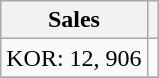<table class="wikitable sortable plainrowheaders">
<tr>
<th scope="col">Sales</th>
<th scope="col" class="unsortable"></th>
</tr>
<tr>
<td>KOR: 12, 906</td>
<td></td>
</tr>
<tr>
</tr>
</table>
